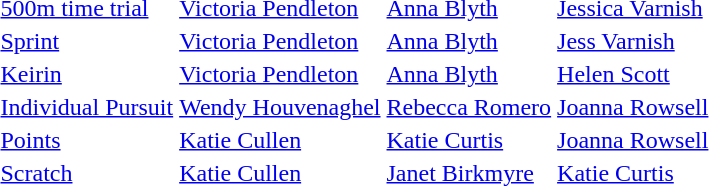<table>
<tr style="background:#ccc;">
</tr>
<tr>
<td><a href='#'>500m time trial</a></td>
<td><a href='#'>Victoria Pendleton</a></td>
<td><a href='#'>Anna Blyth</a></td>
<td><a href='#'>Jessica Varnish</a></td>
</tr>
<tr>
<td><a href='#'>Sprint</a></td>
<td><a href='#'>Victoria Pendleton</a></td>
<td><a href='#'>Anna Blyth</a></td>
<td><a href='#'>Jess Varnish</a></td>
</tr>
<tr>
<td><a href='#'>Keirin</a></td>
<td><a href='#'>Victoria Pendleton</a></td>
<td><a href='#'>Anna Blyth</a></td>
<td><a href='#'>Helen Scott</a></td>
</tr>
<tr>
<td><a href='#'>Individual Pursuit</a></td>
<td><a href='#'>Wendy Houvenaghel</a></td>
<td><a href='#'>Rebecca Romero</a></td>
<td><a href='#'>Joanna Rowsell</a></td>
</tr>
<tr>
<td><a href='#'>Points</a></td>
<td><a href='#'>Katie Cullen</a></td>
<td><a href='#'>Katie Curtis</a></td>
<td><a href='#'>Joanna Rowsell</a></td>
</tr>
<tr>
<td><a href='#'>Scratch</a></td>
<td><a href='#'>Katie Cullen</a></td>
<td><a href='#'>Janet Birkmyre</a></td>
<td><a href='#'>Katie Curtis</a></td>
</tr>
</table>
